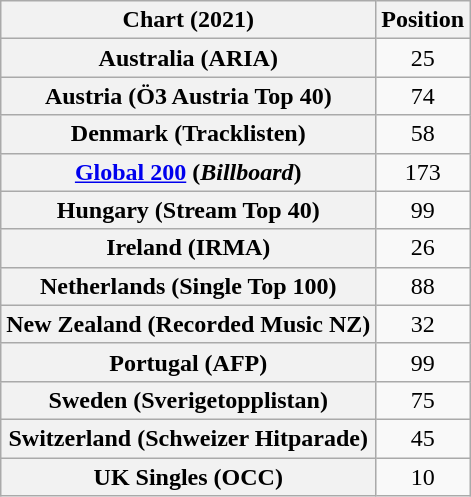<table class="wikitable sortable plainrowheaders" style="text-align:center">
<tr>
<th scope="col">Chart (2021)</th>
<th scope="col">Position</th>
</tr>
<tr>
<th scope="row">Australia (ARIA)</th>
<td>25</td>
</tr>
<tr>
<th scope="row">Austria (Ö3 Austria Top 40)</th>
<td>74</td>
</tr>
<tr>
<th scope="row">Denmark (Tracklisten)</th>
<td>58</td>
</tr>
<tr>
<th scope="row"><a href='#'>Global 200</a> (<em>Billboard</em>)</th>
<td>173</td>
</tr>
<tr>
<th scope="row">Hungary (Stream Top 40)</th>
<td>99</td>
</tr>
<tr>
<th scope="row">Ireland (IRMA)</th>
<td>26</td>
</tr>
<tr>
<th scope="row">Netherlands (Single Top 100)</th>
<td>88</td>
</tr>
<tr>
<th scope="row">New Zealand (Recorded Music NZ)</th>
<td>32</td>
</tr>
<tr>
<th scope="row">Portugal (AFP)</th>
<td>99</td>
</tr>
<tr>
<th scope="row">Sweden (Sverigetopplistan)</th>
<td>75</td>
</tr>
<tr>
<th scope="row">Switzerland (Schweizer Hitparade)</th>
<td>45</td>
</tr>
<tr>
<th scope="row">UK Singles (OCC)</th>
<td>10</td>
</tr>
</table>
